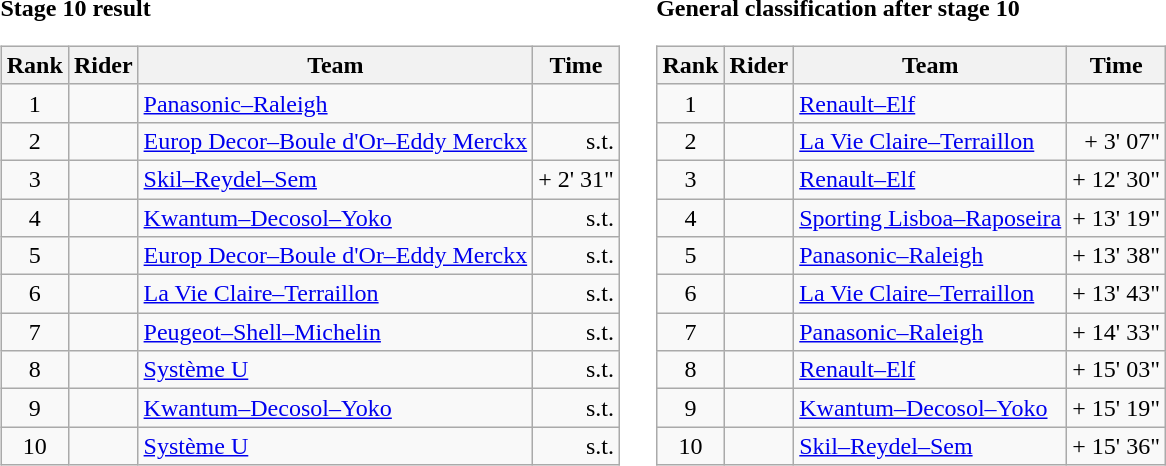<table>
<tr>
<td><strong>Stage 10 result</strong><br><table class="wikitable">
<tr>
<th scope="col">Rank</th>
<th scope="col">Rider</th>
<th scope="col">Team</th>
<th scope="col">Time</th>
</tr>
<tr>
<td style="text-align:center;">1</td>
<td></td>
<td><a href='#'>Panasonic–Raleigh</a></td>
<td style="text-align:right;"></td>
</tr>
<tr>
<td style="text-align:center;">2</td>
<td></td>
<td><a href='#'>Europ Decor–Boule d'Or–Eddy Merckx</a></td>
<td style="text-align:right;">s.t.</td>
</tr>
<tr>
<td style="text-align:center;">3</td>
<td></td>
<td><a href='#'>Skil–Reydel–Sem</a></td>
<td style="text-align:right;">+ 2' 31"</td>
</tr>
<tr>
<td style="text-align:center;">4</td>
<td></td>
<td><a href='#'>Kwantum–Decosol–Yoko</a></td>
<td style="text-align:right;">s.t.</td>
</tr>
<tr>
<td style="text-align:center;">5</td>
<td></td>
<td><a href='#'>Europ Decor–Boule d'Or–Eddy Merckx</a></td>
<td style="text-align:right;">s.t.</td>
</tr>
<tr>
<td style="text-align:center;">6</td>
<td></td>
<td><a href='#'>La Vie Claire–Terraillon</a></td>
<td style="text-align:right;">s.t.</td>
</tr>
<tr>
<td style="text-align:center;">7</td>
<td></td>
<td><a href='#'>Peugeot–Shell–Michelin</a></td>
<td style="text-align:right;">s.t.</td>
</tr>
<tr>
<td style="text-align:center;">8</td>
<td></td>
<td><a href='#'>Système U</a></td>
<td style="text-align:right;">s.t.</td>
</tr>
<tr>
<td style="text-align:center;">9</td>
<td></td>
<td><a href='#'>Kwantum–Decosol–Yoko</a></td>
<td style="text-align:right;">s.t.</td>
</tr>
<tr>
<td style="text-align:center;">10</td>
<td></td>
<td><a href='#'>Système U</a></td>
<td style="text-align:right;">s.t.</td>
</tr>
</table>
</td>
<td></td>
<td><strong>General classification after stage 10</strong><br><table class="wikitable">
<tr>
<th scope="col">Rank</th>
<th scope="col">Rider</th>
<th scope="col">Team</th>
<th scope="col">Time</th>
</tr>
<tr>
<td style="text-align:center;">1</td>
<td> </td>
<td><a href='#'>Renault–Elf</a></td>
<td style="text-align:right;"></td>
</tr>
<tr>
<td style="text-align:center;">2</td>
<td></td>
<td><a href='#'>La Vie Claire–Terraillon</a></td>
<td style="text-align:right;">+ 3' 07"</td>
</tr>
<tr>
<td style="text-align:center;">3</td>
<td></td>
<td><a href='#'>Renault–Elf</a></td>
<td style="text-align:right;">+ 12' 30"</td>
</tr>
<tr>
<td style="text-align:center;">4</td>
<td></td>
<td><a href='#'>Sporting Lisboa–Raposeira</a></td>
<td style="text-align:right;">+ 13' 19"</td>
</tr>
<tr>
<td style="text-align:center;">5</td>
<td></td>
<td><a href='#'>Panasonic–Raleigh</a></td>
<td style="text-align:right;">+ 13' 38"</td>
</tr>
<tr>
<td style="text-align:center;">6</td>
<td></td>
<td><a href='#'>La Vie Claire–Terraillon</a></td>
<td style="text-align:right;">+ 13' 43"</td>
</tr>
<tr>
<td style="text-align:center;">7</td>
<td></td>
<td><a href='#'>Panasonic–Raleigh</a></td>
<td style="text-align:right;">+ 14' 33"</td>
</tr>
<tr>
<td style="text-align:center;">8</td>
<td></td>
<td><a href='#'>Renault–Elf</a></td>
<td style="text-align:right;">+ 15' 03"</td>
</tr>
<tr>
<td style="text-align:center;">9</td>
<td></td>
<td><a href='#'>Kwantum–Decosol–Yoko</a></td>
<td style="text-align:right;">+ 15' 19"</td>
</tr>
<tr>
<td style="text-align:center;">10</td>
<td></td>
<td><a href='#'>Skil–Reydel–Sem</a></td>
<td style="text-align:right;">+ 15' 36"</td>
</tr>
</table>
</td>
</tr>
</table>
